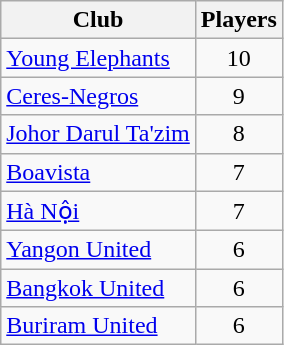<table class="wikitable sortable">
<tr>
<th>Club</th>
<th>Players</th>
</tr>
<tr>
<td> <a href='#'>Young Elephants</a></td>
<td align=center>10</td>
</tr>
<tr>
<td> <a href='#'>Ceres-Negros</a></td>
<td align=center>9</td>
</tr>
<tr>
<td> <a href='#'>Johor Darul Ta'zim</a></td>
<td align=center>8</td>
</tr>
<tr>
<td> <a href='#'>Boavista</a></td>
<td align=center>7</td>
</tr>
<tr>
<td> <a href='#'>Hà Nội</a></td>
<td align=center>7</td>
</tr>
<tr>
<td> <a href='#'>Yangon United</a></td>
<td align=center>6</td>
</tr>
<tr>
<td> <a href='#'>Bangkok United</a></td>
<td align=center>6</td>
</tr>
<tr>
<td> <a href='#'>Buriram United</a></td>
<td align=center>6</td>
</tr>
</table>
